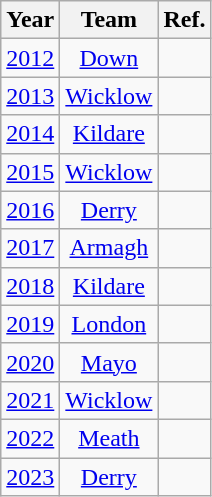<table class="wikitable sortable" style="text-align:center">
<tr>
<th scope="col">Year</th>
<th scope="col">Team</th>
<th scope="col">Ref.</th>
</tr>
<tr>
<td><a href='#'>2012</a></td>
<td><a href='#'>Down</a></td>
<td></td>
</tr>
<tr>
<td><a href='#'>2013</a></td>
<td><a href='#'>Wicklow</a></td>
<td></td>
</tr>
<tr>
<td><a href='#'>2014</a></td>
<td><a href='#'>Kildare</a></td>
<td></td>
</tr>
<tr>
<td><a href='#'>2015</a></td>
<td><a href='#'>Wicklow</a></td>
<td></td>
</tr>
<tr>
<td><a href='#'>2016</a></td>
<td><a href='#'>Derry</a></td>
<td></td>
</tr>
<tr>
<td><a href='#'>2017</a></td>
<td><a href='#'>Armagh</a></td>
<td></td>
</tr>
<tr>
<td><a href='#'>2018</a></td>
<td><a href='#'>Kildare</a></td>
<td></td>
</tr>
<tr>
<td><a href='#'>2019</a></td>
<td><a href='#'>London</a></td>
<td></td>
</tr>
<tr>
<td><a href='#'>2020</a></td>
<td><a href='#'>Mayo</a></td>
<td></td>
</tr>
<tr>
<td><a href='#'>2021</a></td>
<td><a href='#'>Wicklow</a></td>
<td></td>
</tr>
<tr>
<td><a href='#'>2022</a></td>
<td><a href='#'>Meath</a></td>
<td></td>
</tr>
<tr>
<td><a href='#'>2023</a></td>
<td><a href='#'>Derry</a></td>
<td></td>
</tr>
</table>
